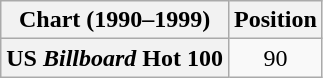<table class="wikitable plainrowheaders" style="text-align:center">
<tr>
<th>Chart (1990–1999)</th>
<th>Position</th>
</tr>
<tr>
<th scope="row">US <em>Billboard</em> Hot 100</th>
<td>90</td>
</tr>
</table>
